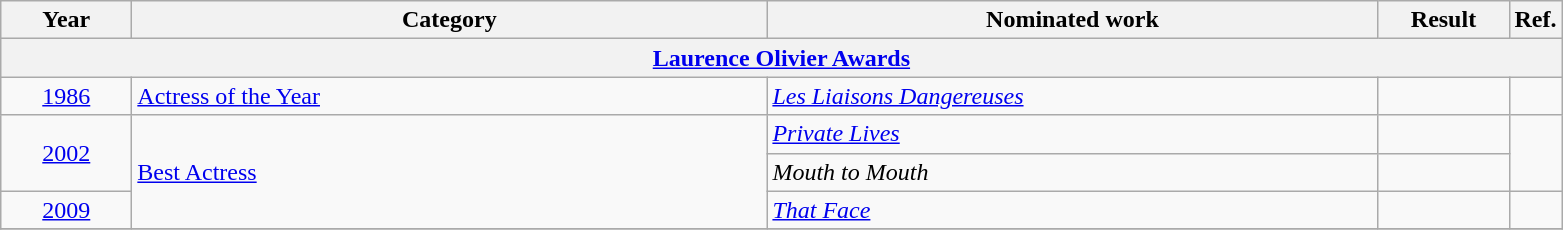<table class=wikitable>
<tr>
<th scope="col" style="width:5em;">Year</th>
<th scope="col" style="width:26em;">Category</th>
<th scope="col" style="width:25em;">Nominated work</th>
<th scope="col" style="width:5em;">Result</th>
<th>Ref.</th>
</tr>
<tr>
<th colspan=5><a href='#'>Laurence Olivier Awards</a></th>
</tr>
<tr>
<td style="text-align:center;"><a href='#'>1986</a></td>
<td><a href='#'>Actress of the Year</a></td>
<td><a href='#'><em>Les Liaisons Dangereuses</em></a></td>
<td></td>
<td style="text-align:center;"></td>
</tr>
<tr>
<td rowspan="2" style="text-align:center;"><a href='#'>2002</a></td>
<td rowspan="3"><a href='#'>Best Actress</a></td>
<td><a href='#'><em>Private Lives</em></a></td>
<td></td>
<td rowspan="2" style="text-align:center;"></td>
</tr>
<tr>
<td><em>Mouth to Mouth</em></td>
<td></td>
</tr>
<tr>
<td style="text-align:center;"><a href='#'>2009</a></td>
<td><a href='#'><em>That Face</em></a></td>
<td></td>
<td style="text-align:center;"></td>
</tr>
<tr>
</tr>
</table>
